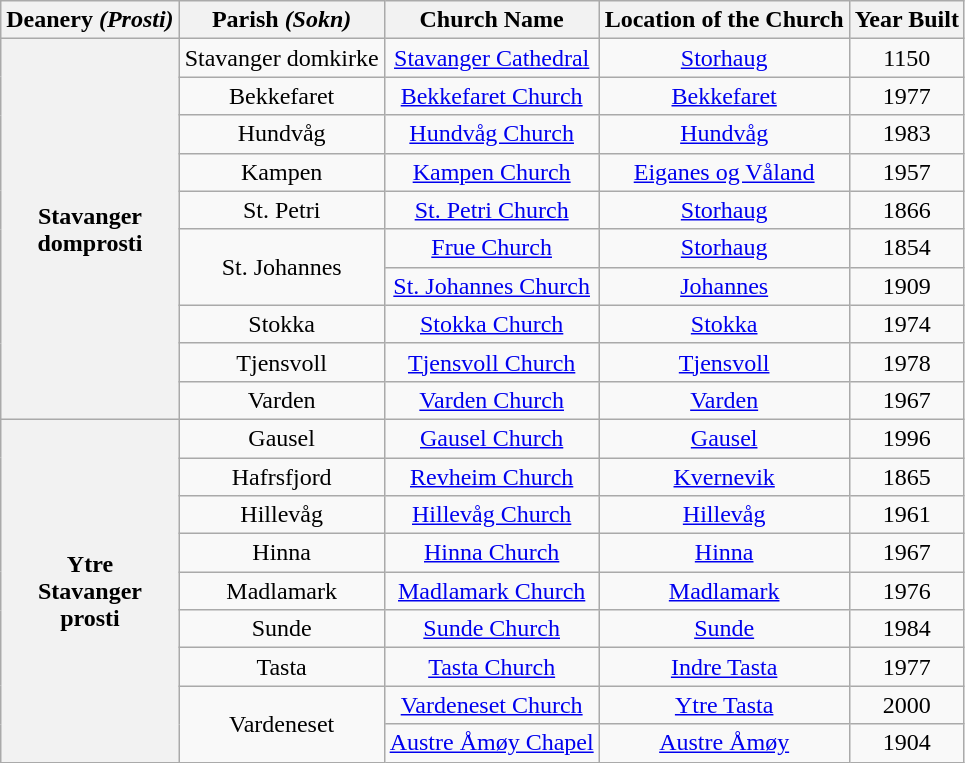<table class="wikitable" style="text-align:center">
<tr>
<th>Deanery <em>(Prosti)</em></th>
<th>Parish <em>(Sokn)</em></th>
<th>Church Name</th>
<th>Location of the Church</th>
<th>Year Built</th>
</tr>
<tr>
<th rowspan="10">Stavanger<br>domprosti</th>
<td>Stavanger domkirke</td>
<td><a href='#'>Stavanger Cathedral</a></td>
<td><a href='#'>Storhaug</a></td>
<td>1150</td>
</tr>
<tr>
<td>Bekkefaret</td>
<td><a href='#'>Bekkefaret Church</a></td>
<td><a href='#'>Bekkefaret</a></td>
<td>1977</td>
</tr>
<tr>
<td>Hundvåg</td>
<td><a href='#'>Hundvåg Church</a></td>
<td><a href='#'>Hundvåg</a></td>
<td>1983</td>
</tr>
<tr>
<td>Kampen</td>
<td><a href='#'>Kampen Church</a></td>
<td><a href='#'>Eiganes og Våland</a></td>
<td>1957</td>
</tr>
<tr>
<td>St. Petri</td>
<td><a href='#'>St. Petri Church</a></td>
<td><a href='#'>Storhaug</a></td>
<td>1866</td>
</tr>
<tr>
<td rowspan="2">St. Johannes</td>
<td><a href='#'>Frue Church</a></td>
<td><a href='#'>Storhaug</a></td>
<td>1854</td>
</tr>
<tr>
<td><a href='#'>St. Johannes Church</a></td>
<td><a href='#'>Johannes</a></td>
<td>1909</td>
</tr>
<tr>
<td>Stokka</td>
<td><a href='#'>Stokka Church</a></td>
<td><a href='#'>Stokka</a></td>
<td>1974</td>
</tr>
<tr>
<td>Tjensvoll</td>
<td><a href='#'>Tjensvoll Church</a></td>
<td><a href='#'>Tjensvoll</a></td>
<td>1978</td>
</tr>
<tr>
<td>Varden</td>
<td><a href='#'>Varden Church</a></td>
<td><a href='#'>Varden</a></td>
<td>1967</td>
</tr>
<tr>
<th rowspan="9">Ytre<br>Stavanger<br>prosti</th>
<td>Gausel</td>
<td><a href='#'>Gausel Church</a></td>
<td><a href='#'>Gausel</a></td>
<td>1996</td>
</tr>
<tr>
<td>Hafrsfjord</td>
<td><a href='#'>Revheim Church</a></td>
<td><a href='#'>Kvernevik</a></td>
<td>1865</td>
</tr>
<tr>
<td>Hillevåg</td>
<td><a href='#'>Hillevåg Church</a></td>
<td><a href='#'>Hillevåg</a></td>
<td>1961</td>
</tr>
<tr>
<td>Hinna</td>
<td><a href='#'>Hinna Church</a></td>
<td><a href='#'>Hinna</a></td>
<td>1967</td>
</tr>
<tr>
<td>Madlamark</td>
<td><a href='#'>Madlamark Church</a></td>
<td><a href='#'>Madlamark</a></td>
<td>1976</td>
</tr>
<tr>
<td>Sunde</td>
<td><a href='#'>Sunde Church</a></td>
<td><a href='#'>Sunde</a></td>
<td>1984</td>
</tr>
<tr>
<td>Tasta</td>
<td><a href='#'>Tasta Church</a></td>
<td><a href='#'>Indre Tasta</a></td>
<td>1977</td>
</tr>
<tr>
<td rowspan="2">Vardeneset</td>
<td><a href='#'>Vardeneset Church</a></td>
<td><a href='#'>Ytre Tasta</a></td>
<td>2000</td>
</tr>
<tr>
<td><a href='#'>Austre Åmøy Chapel</a></td>
<td><a href='#'>Austre Åmøy</a></td>
<td>1904</td>
</tr>
</table>
